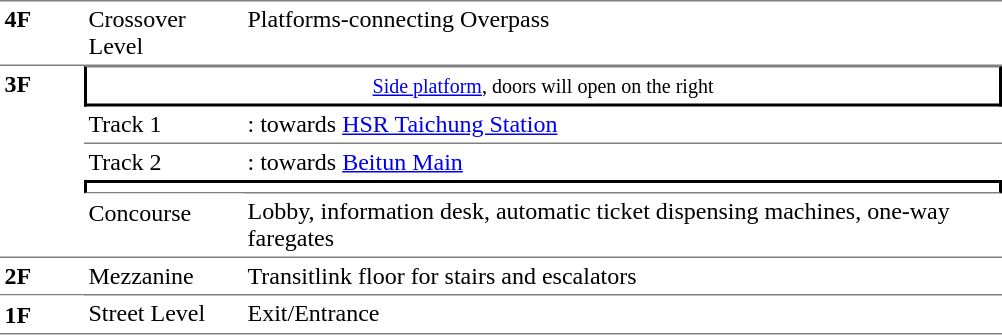<table table border=0 cellspacing=0 cellpadding=3>
<tr>
<td style="border-bottom:solid 1px gray;border-top:solid 1px gray;" width=50 valign=top><strong>4F</strong></td>
<td style="border-top:solid 1px gray;border-bottom:solid 1px gray;" width=100 valign=top>Crossover Level</td>
<td style="border-top:solid 1px gray;border-bottom:solid 1px gray;" width=500 valign=top>Platforms-connecting Overpass</td>
</tr>
<tr>
<td width=50 rowspan=7 valign=top><strong>3F</strong></td>
</tr>
<tr>
<td style="border-right:solid 2px black;border-left:solid 2px black;border-bottom:solid 2px black;border-top:solid 1px gray;text-align:center;" colspan=2><small><a href='#'>Side platform</a>, doors will open on the right</small></td>
</tr>
<tr>
<td style="border-bottom:solid 1px gray;" width=100><span>Track 1</span></td>
<td style="border-bottom:solid 1px gray;" width=390>  : towards <a href='#'>HSR Taichung Station</a> </td>
</tr>
<tr>
<td style="border-bottom:solid 0px gray;" width=100><span>Track 2</span></td>
<td style="border-bottom:solid 0px gray;" width=390>  : towards <a href='#'>Beitun Main</a> </td>
</tr>
<tr>
<td style="border-top:solid 2px black;border-right:solid 2px black;border-left:solid 2px black;border-bottom:solid 1px gray;" colspan=2 align=center></td>
</tr>
<tr>
<td style="border-top:solid 1px white;" rowspan=2 valign=top>Concourse</td>
</tr>
<tr>
<td>Lobby, information desk, automatic ticket dispensing machines, one-way faregates</td>
</tr>
<tr>
<td style="border-bottom:solid 1px gray;border-top:solid 1px gray;" width=50 valign=top><strong>2F</strong></td>
<td style="border-top:solid 1px gray;border-bottom:solid 1px gray;" width=100 valign=top>Mezzanine</td>
<td style="border-top:solid 1px gray;border-bottom:solid 1px gray;" width=400 valign=top>Transitlink floor for stairs and escalators</td>
</tr>
<tr>
<td style="border-bottom:solid 1px gray;border-top:solid 1px white;" width=50 valign=top><strong>1F</strong></td>
<td style="border-top:solid 0px gray;border-bottom:solid 1px gray;" width=100 valign=top>Street Level</td>
<td style="border-top:solid 0px gray;border-bottom:solid 1px gray;" width=400 valign=top>Exit/Entrance</td>
</tr>
<tr>
</tr>
</table>
